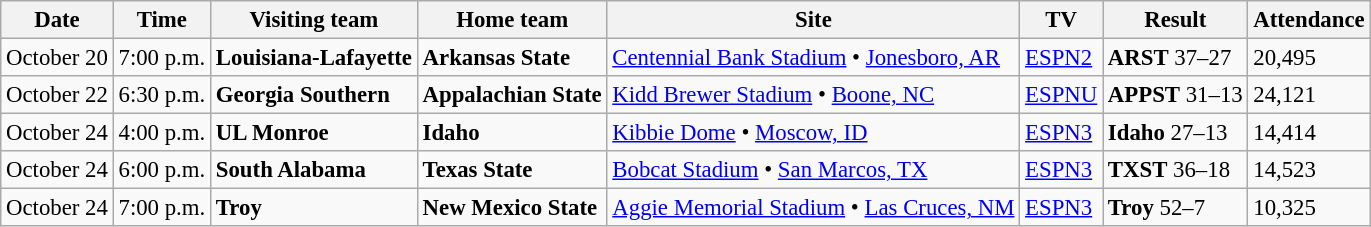<table class="wikitable" style="font-size:95%;">
<tr>
<th>Date</th>
<th>Time</th>
<th>Visiting team</th>
<th>Home team</th>
<th>Site</th>
<th>TV</th>
<th>Result</th>
<th>Attendance</th>
</tr>
<tr style="background:">
<td>October 20</td>
<td>7:00 p.m.</td>
<td><strong>Louisiana-Lafayette</strong></td>
<td><strong>Arkansas State</strong></td>
<td><a href='#'>Centennial Bank Stadium</a> • <a href='#'>Jonesboro, AR</a></td>
<td><a href='#'>ESPN2</a></td>
<td><strong>ARST</strong> 37–27</td>
<td>20,495</td>
</tr>
<tr style="background:">
<td>October 22</td>
<td>6:30 p.m.</td>
<td><strong>Georgia Southern</strong></td>
<td><strong>Appalachian State</strong></td>
<td><a href='#'>Kidd Brewer Stadium</a> • <a href='#'>Boone, NC</a></td>
<td><a href='#'>ESPNU</a></td>
<td><strong>APPST</strong> 31–13</td>
<td>24,121</td>
</tr>
<tr style="background:">
<td>October 24</td>
<td>4:00 p.m.</td>
<td><strong>UL Monroe</strong></td>
<td><strong>Idaho</strong></td>
<td><a href='#'>Kibbie Dome</a> • <a href='#'>Moscow, ID</a></td>
<td><a href='#'>ESPN3</a></td>
<td><strong>Idaho</strong> 27–13</td>
<td>14,414</td>
</tr>
<tr style="background:">
<td>October 24</td>
<td>6:00 p.m.</td>
<td><strong>South Alabama</strong></td>
<td><strong>Texas State</strong></td>
<td><a href='#'>Bobcat Stadium</a> • <a href='#'>San Marcos, TX</a></td>
<td><a href='#'>ESPN3</a></td>
<td><strong>TXST</strong> 36–18</td>
<td>14,523</td>
</tr>
<tr style="background:">
<td>October 24</td>
<td>7:00 p.m.</td>
<td><strong>Troy</strong></td>
<td><strong>New Mexico State</strong></td>
<td><a href='#'>Aggie Memorial Stadium</a> • <a href='#'>Las Cruces, NM</a></td>
<td><a href='#'>ESPN3</a></td>
<td><strong>Troy</strong> 52–7</td>
<td>10,325</td>
</tr>
</table>
